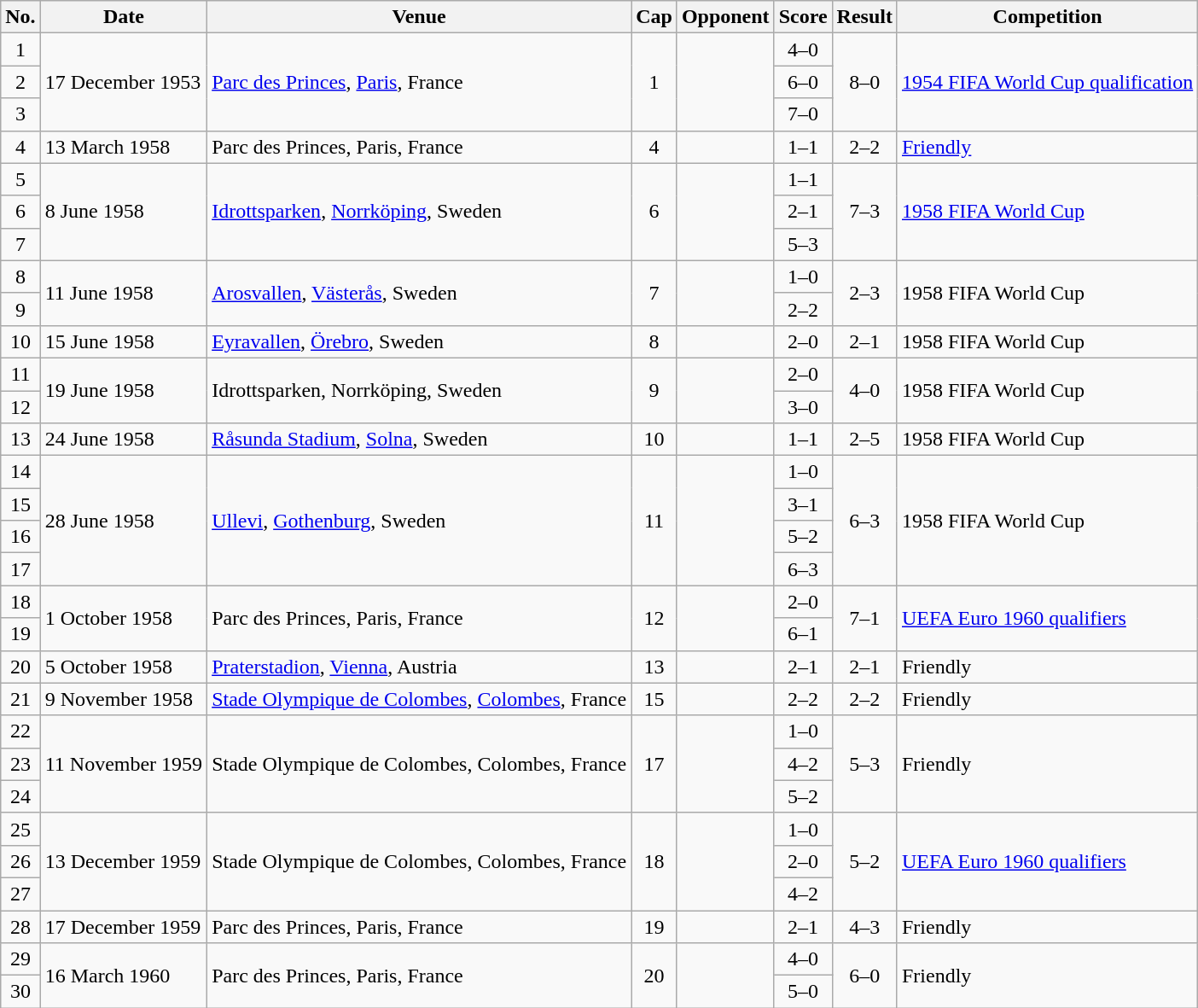<table class="wikitable sortable">
<tr>
<th scope="col">No.</th>
<th scope="col" data-sort-type="date">Date</th>
<th scope="col">Venue</th>
<th scope="col">Cap</th>
<th scope="col">Opponent</th>
<th scope="col">Score</th>
<th scope="col">Result</th>
<th scope="col">Competition</th>
</tr>
<tr>
<td align="center">1</td>
<td rowspan="3">17 December 1953</td>
<td rowspan="3"><a href='#'>Parc des Princes</a>, <a href='#'>Paris</a>, France</td>
<td rowspan="3" style="text-align:center">1</td>
<td rowspan="3"></td>
<td align="center">4–0</td>
<td rowspan="3" style="text-align:center">8–0</td>
<td rowspan="3"><a href='#'>1954 FIFA World Cup qualification</a></td>
</tr>
<tr>
<td align="center">2</td>
<td align="center">6–0</td>
</tr>
<tr>
<td align="center">3</td>
<td align="center">7–0</td>
</tr>
<tr>
<td align="center">4</td>
<td>13 March 1958</td>
<td>Parc des Princes, Paris, France</td>
<td align="center">4</td>
<td></td>
<td align="center">1–1</td>
<td align="center">2–2</td>
<td><a href='#'>Friendly</a></td>
</tr>
<tr>
<td align="center">5</td>
<td rowspan="3">8 June 1958</td>
<td rowspan="3"><a href='#'>Idrottsparken</a>, <a href='#'>Norrköping</a>, Sweden</td>
<td rowspan="3" style="text-align:center">6</td>
<td rowspan="3"></td>
<td align="center">1–1</td>
<td rowspan="3" style="text-align:center">7–3</td>
<td rowspan="3"><a href='#'>1958 FIFA World Cup</a></td>
</tr>
<tr>
<td align="center">6</td>
<td align="center">2–1</td>
</tr>
<tr>
<td align="center">7</td>
<td align="center">5–3</td>
</tr>
<tr>
<td align="center">8</td>
<td rowspan="2">11 June 1958</td>
<td rowspan="2"><a href='#'>Arosvallen</a>, <a href='#'>Västerås</a>, Sweden</td>
<td rowspan="2" style="text-align:center">7</td>
<td rowspan="2"></td>
<td align="center">1–0</td>
<td rowspan="2" style="text-align:center">2–3</td>
<td rowspan="2">1958 FIFA World Cup</td>
</tr>
<tr>
<td align="center">9</td>
<td align="center">2–2</td>
</tr>
<tr>
<td align="center">10</td>
<td>15 June 1958</td>
<td><a href='#'>Eyravallen</a>, <a href='#'>Örebro</a>, Sweden</td>
<td align="center">8</td>
<td></td>
<td align="center">2–0</td>
<td align="center">2–1</td>
<td>1958 FIFA World Cup</td>
</tr>
<tr>
<td align="center">11</td>
<td rowspan="2">19 June 1958</td>
<td rowspan="2">Idrottsparken, Norrköping, Sweden</td>
<td rowspan="2" style="text-align:center">9</td>
<td rowspan="2"></td>
<td align="center">2–0</td>
<td rowspan="2" style="text-align:center">4–0</td>
<td rowspan="2">1958 FIFA World Cup</td>
</tr>
<tr>
<td align="center">12</td>
<td align="center">3–0</td>
</tr>
<tr>
<td align="center">13</td>
<td>24 June 1958</td>
<td><a href='#'>Råsunda Stadium</a>, <a href='#'>Solna</a>, Sweden</td>
<td align="center">10</td>
<td></td>
<td align="center">1–1</td>
<td align="center">2–5</td>
<td>1958 FIFA World Cup</td>
</tr>
<tr>
<td align="center">14</td>
<td rowspan="4">28 June 1958</td>
<td rowspan="4"><a href='#'>Ullevi</a>, <a href='#'>Gothenburg</a>, Sweden</td>
<td rowspan="4" style="text-align:center">11</td>
<td rowspan="4"></td>
<td align="center">1–0</td>
<td rowspan="4" style="text-align:center">6–3</td>
<td rowspan="4">1958 FIFA World Cup</td>
</tr>
<tr>
<td align="center">15</td>
<td align="center">3–1</td>
</tr>
<tr>
<td align="center">16</td>
<td align="center">5–2</td>
</tr>
<tr>
<td align="center">17</td>
<td align="center">6–3</td>
</tr>
<tr>
<td align="center">18</td>
<td rowspan="2">1 October 1958</td>
<td rowspan="2">Parc des Princes, Paris, France</td>
<td rowspan="2" style="text-align:center">12</td>
<td rowspan="2"></td>
<td align="center">2–0</td>
<td rowspan="2" style="text-align:center">7–1</td>
<td rowspan="2"><a href='#'>UEFA Euro 1960 qualifiers</a></td>
</tr>
<tr>
<td align="center">19</td>
<td align="center">6–1</td>
</tr>
<tr>
<td align="center">20</td>
<td>5 October 1958</td>
<td><a href='#'>Praterstadion</a>, <a href='#'>Vienna</a>, Austria</td>
<td align="center">13</td>
<td></td>
<td align="center">2–1</td>
<td align="center">2–1</td>
<td>Friendly</td>
</tr>
<tr>
<td align="center">21</td>
<td>9 November 1958</td>
<td><a href='#'>Stade Olympique de Colombes</a>, <a href='#'>Colombes</a>, France</td>
<td align="center">15</td>
<td></td>
<td align="center">2–2</td>
<td align="center">2–2</td>
<td>Friendly</td>
</tr>
<tr>
<td align="center">22</td>
<td rowspan="3">11 November 1959</td>
<td rowspan="3">Stade Olympique de Colombes, Colombes, France</td>
<td rowspan="3" style="text-align:center">17</td>
<td rowspan="3"></td>
<td align="center">1–0</td>
<td rowspan="3" style="text-align:center">5–3</td>
<td rowspan="3">Friendly</td>
</tr>
<tr>
<td align="center">23</td>
<td align="center">4–2</td>
</tr>
<tr>
<td align="center">24</td>
<td align="center">5–2</td>
</tr>
<tr>
<td align="center">25</td>
<td rowspan="3">13 December 1959</td>
<td rowspan="3">Stade Olympique de Colombes, Colombes, France</td>
<td rowspan="3" style="text-align:center">18</td>
<td rowspan="3"></td>
<td align="center">1–0</td>
<td rowspan="3" style="text-align:center">5–2</td>
<td rowspan="3"><a href='#'>UEFA Euro 1960 qualifiers</a></td>
</tr>
<tr>
<td align="center">26</td>
<td align="center">2–0</td>
</tr>
<tr>
<td align="center">27</td>
<td align="center">4–2</td>
</tr>
<tr>
<td align="center">28</td>
<td>17 December 1959</td>
<td>Parc des Princes, Paris, France</td>
<td align="center">19</td>
<td></td>
<td align="center">2–1</td>
<td align="center">4–3</td>
<td>Friendly</td>
</tr>
<tr>
<td align="center">29</td>
<td rowspan="2">16 March 1960</td>
<td rowspan="2">Parc des Princes, Paris, France</td>
<td rowspan="2" style="text-align:center">20</td>
<td rowspan="2"></td>
<td align="center">4–0</td>
<td rowspan="2" style="text-align:center">6–0</td>
<td rowspan="2">Friendly</td>
</tr>
<tr>
<td align="center">30</td>
<td align="center">5–0</td>
</tr>
</table>
